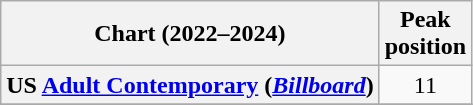<table class="wikitable sortable plainrowheaders" style="text-align:center">
<tr>
<th scope="col">Chart (2022–2024)</th>
<th scope="col">Peak<br>position</th>
</tr>
<tr>
<th scope="row">US <a href='#'>Adult Contemporary</a> (<em><a href='#'>Billboard</a></em>)</th>
<td>11</td>
</tr>
<tr>
</tr>
</table>
